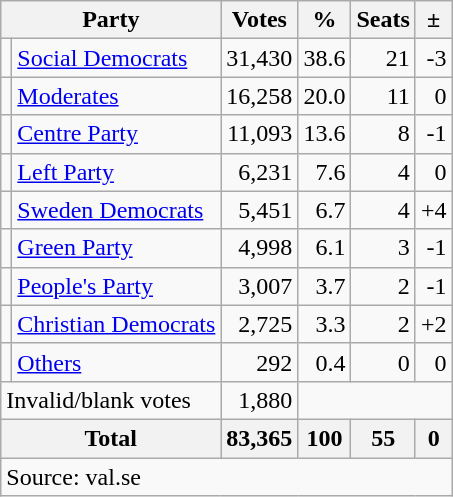<table class=wikitable style=text-align:right>
<tr>
<th colspan=2>Party</th>
<th>Votes</th>
<th>%</th>
<th>Seats</th>
<th>±</th>
</tr>
<tr>
<td bgcolor=></td>
<td align=left><a href='#'>Social Democrats</a></td>
<td>31,430</td>
<td>38.6</td>
<td>21</td>
<td>-3</td>
</tr>
<tr>
<td bgcolor=></td>
<td align=left><a href='#'>Moderates</a></td>
<td>16,258</td>
<td>20.0</td>
<td>11</td>
<td>0</td>
</tr>
<tr>
<td bgcolor=></td>
<td align=left><a href='#'>Centre Party</a></td>
<td>11,093</td>
<td>13.6</td>
<td>8</td>
<td>-1</td>
</tr>
<tr>
<td bgcolor=></td>
<td align=left><a href='#'>Left Party</a></td>
<td>6,231</td>
<td>7.6</td>
<td>4</td>
<td>0</td>
</tr>
<tr>
<td bgcolor=></td>
<td align=left><a href='#'>Sweden Democrats</a></td>
<td>5,451</td>
<td>6.7</td>
<td>4</td>
<td>+4</td>
</tr>
<tr>
<td bgcolor=></td>
<td align=left><a href='#'>Green Party</a></td>
<td>4,998</td>
<td>6.1</td>
<td>3</td>
<td>-1</td>
</tr>
<tr>
<td bgcolor=></td>
<td align=left><a href='#'>People's Party</a></td>
<td>3,007</td>
<td>3.7</td>
<td>2</td>
<td>-1</td>
</tr>
<tr>
<td bgcolor=></td>
<td align=left><a href='#'>Christian Democrats</a></td>
<td>2,725</td>
<td>3.3</td>
<td>2</td>
<td>+2</td>
</tr>
<tr>
<td></td>
<td align=left><a href='#'>Others</a></td>
<td>292</td>
<td>0.4</td>
<td>0</td>
<td>0</td>
</tr>
<tr>
<td align=left colspan=2>Invalid/blank votes</td>
<td>1,880</td>
<td colspan=3></td>
</tr>
<tr>
<th align=left colspan=2>Total</th>
<th>83,365</th>
<th>100</th>
<th>55</th>
<th>0</th>
</tr>
<tr>
<td align=left colspan=6>Source: val.se </td>
</tr>
</table>
